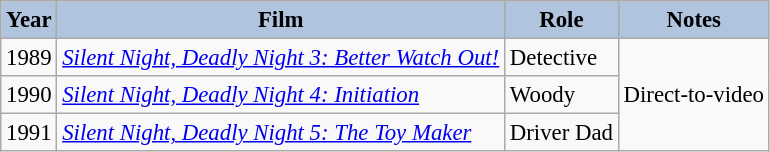<table class="wikitable" style="font-size:95%;">
<tr>
<th style="background:#B0C4DE;">Year</th>
<th style="background:#B0C4DE;">Film</th>
<th style="background:#B0C4DE;">Role</th>
<th style="background:#B0C4DE;">Notes</th>
</tr>
<tr>
<td>1989</td>
<td><em><a href='#'>Silent Night, Deadly Night 3: Better Watch Out!</a></em></td>
<td>Detective</td>
<td rowspan=3>Direct-to-video</td>
</tr>
<tr>
<td>1990</td>
<td><em><a href='#'>Silent Night, Deadly Night 4: Initiation</a></em></td>
<td>Woody</td>
</tr>
<tr>
<td>1991</td>
<td><em><a href='#'>Silent Night, Deadly Night 5: The Toy Maker</a></em></td>
<td>Driver Dad</td>
</tr>
</table>
